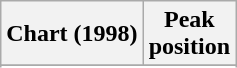<table class="wikitable sortable">
<tr>
<th align="left">Chart (1998)</th>
<th align="center">Peak<br>position</th>
</tr>
<tr>
</tr>
<tr>
</tr>
</table>
